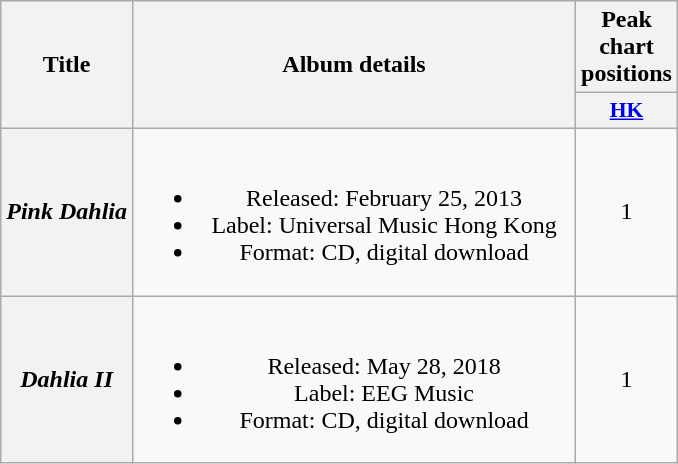<table class="wikitable plainrowheaders" style="text-align:center;">
<tr>
<th rowspan="2" scope="col">Title</th>
<th rowspan="2" scope="col" style="width:18em;">Album details</th>
<th>Peak chart positions</th>
</tr>
<tr>
<th scope="col" style="width:3em;font-size:90%;"><a href='#'>HK</a><br></th>
</tr>
<tr>
<th scope="row"><em>Pink Dahlia</em></th>
<td><br><ul><li>Released: February 25, 2013</li><li>Label: Universal Music Hong Kong</li><li>Format: CD, digital download</li></ul></td>
<td>1</td>
</tr>
<tr>
<th scope="row"><em>Dahlia II</em></th>
<td><br><ul><li>Released: May 28, 2018</li><li>Label: EEG Music</li><li>Format: CD, digital download</li></ul></td>
<td>1</td>
</tr>
</table>
